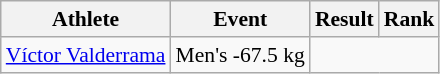<table class="wikitable" style="font-size:90%">
<tr>
<th>Athlete</th>
<th>Event</th>
<th>Result</th>
<th>Rank</th>
</tr>
<tr align=center>
<td align=left><a href='#'>Víctor Valderrama</a></td>
<td align=left>Men's -67.5 kg</td>
<td colspan=2></td>
</tr>
</table>
